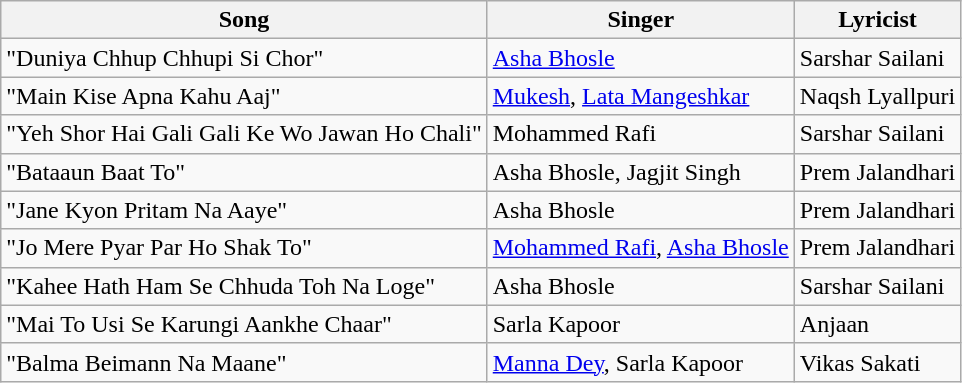<table class="wikitable">
<tr>
<th>Song</th>
<th>Singer</th>
<th>Lyricist</th>
</tr>
<tr>
<td>"Duniya Chhup Chhupi Si Chor"</td>
<td><a href='#'>Asha Bhosle</a></td>
<td>Sarshar Sailani</td>
</tr>
<tr>
<td>"Main Kise Apna Kahu Aaj"</td>
<td><a href='#'>Mukesh</a>, <a href='#'>Lata Mangeshkar</a></td>
<td>Naqsh Lyallpuri</td>
</tr>
<tr>
<td>"Yeh Shor Hai Gali Gali Ke Wo Jawan Ho Chali"</td>
<td>Mohammed Rafi</td>
<td>Sarshar Sailani</td>
</tr>
<tr>
<td>"Bataaun Baat To"</td>
<td>Asha Bhosle, Jagjit Singh</td>
<td>Prem Jalandhari</td>
</tr>
<tr>
<td>"Jane Kyon Pritam Na Aaye"</td>
<td>Asha Bhosle</td>
<td>Prem Jalandhari</td>
</tr>
<tr>
<td>"Jo Mere Pyar Par Ho Shak To"</td>
<td><a href='#'>Mohammed Rafi</a>, <a href='#'>Asha Bhosle</a></td>
<td>Prem Jalandhari</td>
</tr>
<tr>
<td>"Kahee Hath Ham Se Chhuda Toh Na Loge"</td>
<td>Asha Bhosle</td>
<td>Sarshar Sailani</td>
</tr>
<tr>
<td>"Mai To Usi Se Karungi Aankhe Chaar"</td>
<td>Sarla Kapoor</td>
<td>Anjaan</td>
</tr>
<tr>
<td>"Balma Beimann Na Maane"</td>
<td><a href='#'>Manna Dey</a>, Sarla Kapoor</td>
<td>Vikas Sakati</td>
</tr>
</table>
